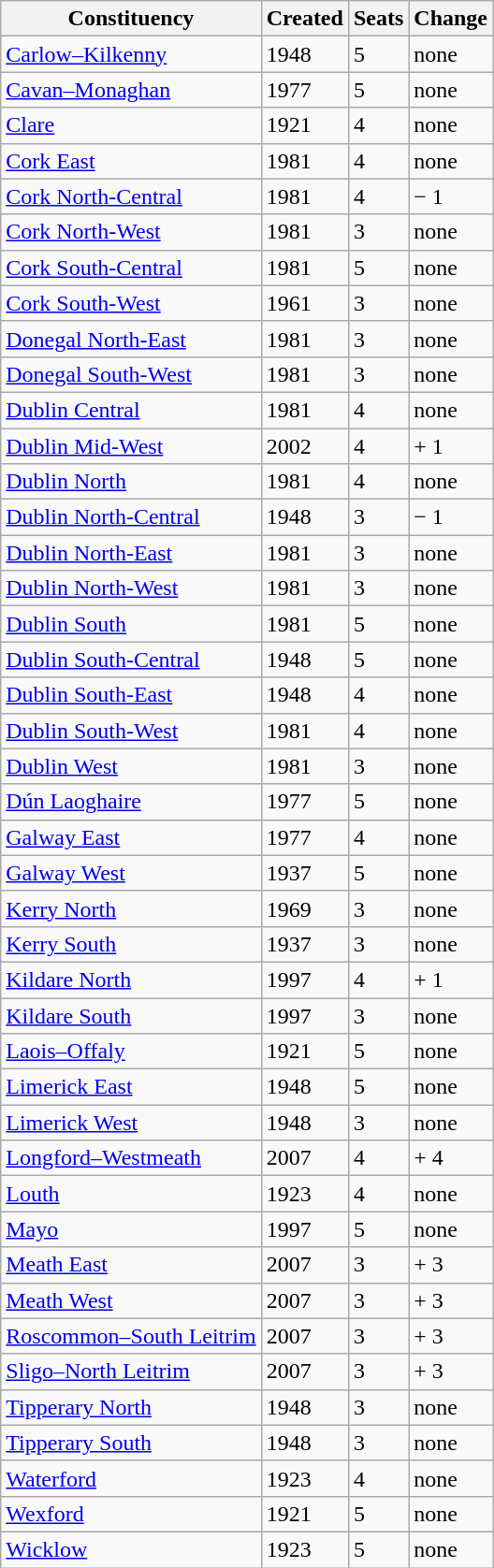<table class="wikitable">
<tr>
<th>Constituency</th>
<th>Created</th>
<th>Seats</th>
<th>Change</th>
</tr>
<tr>
<td><a href='#'>Carlow–Kilkenny</a></td>
<td>1948</td>
<td>5</td>
<td>none</td>
</tr>
<tr>
<td><a href='#'>Cavan–Monaghan</a></td>
<td>1977</td>
<td>5</td>
<td>none</td>
</tr>
<tr>
<td><a href='#'>Clare</a></td>
<td>1921</td>
<td>4</td>
<td>none</td>
</tr>
<tr>
<td><a href='#'>Cork East</a></td>
<td>1981</td>
<td>4</td>
<td>none</td>
</tr>
<tr>
<td><a href='#'>Cork North-Central</a></td>
<td>1981</td>
<td>4</td>
<td>− 1</td>
</tr>
<tr>
<td><a href='#'>Cork North-West</a></td>
<td>1981</td>
<td>3</td>
<td>none</td>
</tr>
<tr>
<td><a href='#'>Cork South-Central</a></td>
<td>1981</td>
<td>5</td>
<td>none</td>
</tr>
<tr>
<td><a href='#'>Cork South-West</a></td>
<td>1961</td>
<td>3</td>
<td>none</td>
</tr>
<tr>
<td><a href='#'>Donegal North-East</a></td>
<td>1981</td>
<td>3</td>
<td>none</td>
</tr>
<tr>
<td><a href='#'>Donegal South-West</a></td>
<td>1981</td>
<td>3</td>
<td>none</td>
</tr>
<tr>
<td><a href='#'>Dublin Central</a></td>
<td>1981</td>
<td>4</td>
<td>none</td>
</tr>
<tr>
<td><a href='#'>Dublin Mid-West</a></td>
<td>2002</td>
<td>4</td>
<td>+ 1</td>
</tr>
<tr>
<td><a href='#'>Dublin North</a></td>
<td>1981</td>
<td>4</td>
<td>none</td>
</tr>
<tr>
<td><a href='#'>Dublin North-Central</a></td>
<td>1948</td>
<td>3</td>
<td>− 1</td>
</tr>
<tr>
<td><a href='#'>Dublin North-East</a></td>
<td>1981</td>
<td>3</td>
<td>none</td>
</tr>
<tr>
<td><a href='#'>Dublin North-West</a></td>
<td>1981</td>
<td>3</td>
<td>none</td>
</tr>
<tr>
<td><a href='#'>Dublin South</a></td>
<td>1981</td>
<td>5</td>
<td>none</td>
</tr>
<tr>
<td><a href='#'>Dublin South-Central</a></td>
<td>1948</td>
<td>5</td>
<td>none</td>
</tr>
<tr>
<td><a href='#'>Dublin South-East</a></td>
<td>1948</td>
<td>4</td>
<td>none</td>
</tr>
<tr>
<td><a href='#'>Dublin South-West</a></td>
<td>1981</td>
<td>4</td>
<td>none</td>
</tr>
<tr>
<td><a href='#'>Dublin West</a></td>
<td>1981</td>
<td>3</td>
<td>none</td>
</tr>
<tr>
<td><a href='#'>Dún Laoghaire</a></td>
<td>1977</td>
<td>5</td>
<td>none</td>
</tr>
<tr>
<td><a href='#'>Galway East</a></td>
<td>1977</td>
<td>4</td>
<td>none</td>
</tr>
<tr>
<td><a href='#'>Galway West</a></td>
<td>1937</td>
<td>5</td>
<td>none</td>
</tr>
<tr>
<td><a href='#'>Kerry North</a></td>
<td>1969</td>
<td>3</td>
<td>none</td>
</tr>
<tr>
<td><a href='#'>Kerry South</a></td>
<td>1937</td>
<td>3</td>
<td>none</td>
</tr>
<tr>
<td><a href='#'>Kildare North</a></td>
<td>1997</td>
<td>4</td>
<td>+ 1</td>
</tr>
<tr>
<td><a href='#'>Kildare South</a></td>
<td>1997</td>
<td>3</td>
<td>none</td>
</tr>
<tr>
<td><a href='#'>Laois–Offaly</a></td>
<td>1921</td>
<td>5</td>
<td>none</td>
</tr>
<tr>
<td><a href='#'>Limerick East</a></td>
<td>1948</td>
<td>5</td>
<td>none</td>
</tr>
<tr>
<td><a href='#'>Limerick West</a></td>
<td>1948</td>
<td>3</td>
<td>none</td>
</tr>
<tr>
<td><a href='#'>Longford–Westmeath</a></td>
<td>2007</td>
<td>4</td>
<td>+ 4</td>
</tr>
<tr>
<td><a href='#'>Louth</a></td>
<td>1923</td>
<td>4</td>
<td>none</td>
</tr>
<tr>
<td><a href='#'>Mayo</a></td>
<td>1997</td>
<td>5</td>
<td>none</td>
</tr>
<tr>
<td><a href='#'>Meath East</a></td>
<td>2007</td>
<td>3</td>
<td>+ 3</td>
</tr>
<tr>
<td><a href='#'>Meath West</a></td>
<td>2007</td>
<td>3</td>
<td>+ 3</td>
</tr>
<tr>
<td><a href='#'>Roscommon–South Leitrim</a></td>
<td>2007</td>
<td>3</td>
<td>+ 3</td>
</tr>
<tr>
<td><a href='#'>Sligo–North Leitrim</a></td>
<td>2007</td>
<td>3</td>
<td>+ 3</td>
</tr>
<tr>
<td><a href='#'>Tipperary North</a></td>
<td>1948</td>
<td>3</td>
<td>none</td>
</tr>
<tr>
<td><a href='#'>Tipperary South</a></td>
<td>1948</td>
<td>3</td>
<td>none</td>
</tr>
<tr>
<td><a href='#'>Waterford</a></td>
<td>1923</td>
<td>4</td>
<td>none</td>
</tr>
<tr>
<td><a href='#'>Wexford</a></td>
<td>1921</td>
<td>5</td>
<td>none</td>
</tr>
<tr>
<td><a href='#'>Wicklow</a></td>
<td>1923</td>
<td>5</td>
<td>none</td>
</tr>
</table>
